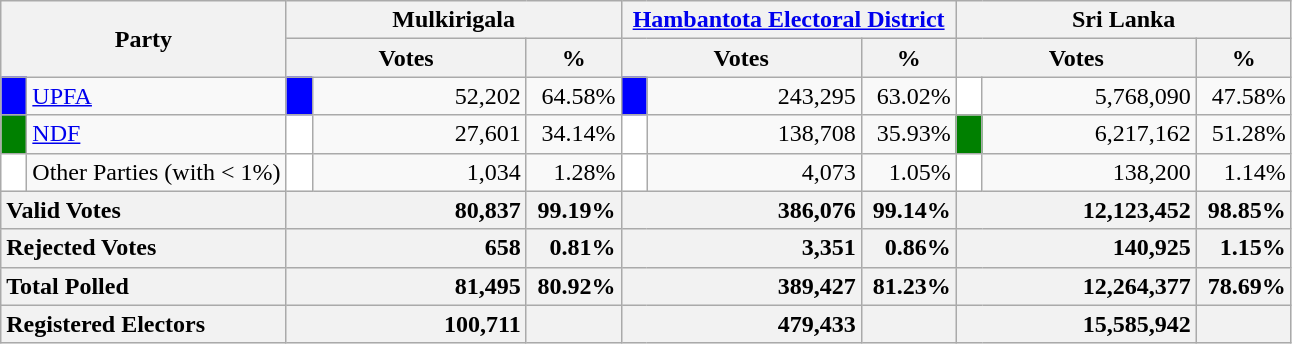<table class="wikitable">
<tr>
<th colspan="2" width="144px"rowspan="2">Party</th>
<th colspan="3" width="216px">Mulkirigala</th>
<th colspan="3" width="216px"><a href='#'>Hambantota Electoral District</a></th>
<th colspan="3" width="216px">Sri Lanka</th>
</tr>
<tr>
<th colspan="2" width="144px">Votes</th>
<th>%</th>
<th colspan="2" width="144px">Votes</th>
<th>%</th>
<th colspan="2" width="144px">Votes</th>
<th>%</th>
</tr>
<tr>
<td style="background-color:blue;" width="10px"></td>
<td style="text-align:left;"><a href='#'>UPFA</a></td>
<td style="background-color:blue;" width="10px"></td>
<td style="text-align:right;">52,202</td>
<td style="text-align:right;">64.58%</td>
<td style="background-color:blue;" width="10px"></td>
<td style="text-align:right;">243,295</td>
<td style="text-align:right;">63.02%</td>
<td style="background-color:white;" width="10px"></td>
<td style="text-align:right;">5,768,090</td>
<td style="text-align:right;">47.58%</td>
</tr>
<tr>
<td style="background-color:green;" width="10px"></td>
<td style="text-align:left;"><a href='#'>NDF</a></td>
<td style="background-color:white;" width="10px"></td>
<td style="text-align:right;">27,601</td>
<td style="text-align:right;">34.14%</td>
<td style="background-color:white;" width="10px"></td>
<td style="text-align:right;">138,708</td>
<td style="text-align:right;">35.93%</td>
<td style="background-color:green;" width="10px"></td>
<td style="text-align:right;">6,217,162</td>
<td style="text-align:right;">51.28%</td>
</tr>
<tr>
<td style="background-color:white;" width="10px"></td>
<td style="text-align:left;">Other Parties (with < 1%)</td>
<td style="background-color:white;" width="10px"></td>
<td style="text-align:right;">1,034</td>
<td style="text-align:right;">1.28%</td>
<td style="background-color:white;" width="10px"></td>
<td style="text-align:right;">4,073</td>
<td style="text-align:right;">1.05%</td>
<td style="background-color:white;" width="10px"></td>
<td style="text-align:right;">138,200</td>
<td style="text-align:right;">1.14%</td>
</tr>
<tr>
<th colspan="2" width="144px"style="text-align:left;">Valid Votes</th>
<th style="text-align:right;"colspan="2" width="144px">80,837</th>
<th style="text-align:right;">99.19%</th>
<th style="text-align:right;"colspan="2" width="144px">386,076</th>
<th style="text-align:right;">99.14%</th>
<th style="text-align:right;"colspan="2" width="144px">12,123,452</th>
<th style="text-align:right;">98.85%</th>
</tr>
<tr>
<th colspan="2" width="144px"style="text-align:left;">Rejected Votes</th>
<th style="text-align:right;"colspan="2" width="144px">658</th>
<th style="text-align:right;">0.81%</th>
<th style="text-align:right;"colspan="2" width="144px">3,351</th>
<th style="text-align:right;">0.86%</th>
<th style="text-align:right;"colspan="2" width="144px">140,925</th>
<th style="text-align:right;">1.15%</th>
</tr>
<tr>
<th colspan="2" width="144px"style="text-align:left;">Total Polled</th>
<th style="text-align:right;"colspan="2" width="144px">81,495</th>
<th style="text-align:right;">80.92%</th>
<th style="text-align:right;"colspan="2" width="144px">389,427</th>
<th style="text-align:right;">81.23%</th>
<th style="text-align:right;"colspan="2" width="144px">12,264,377</th>
<th style="text-align:right;">78.69%</th>
</tr>
<tr>
<th colspan="2" width="144px"style="text-align:left;">Registered Electors</th>
<th style="text-align:right;"colspan="2" width="144px">100,711</th>
<th></th>
<th style="text-align:right;"colspan="2" width="144px">479,433</th>
<th></th>
<th style="text-align:right;"colspan="2" width="144px">15,585,942</th>
<th></th>
</tr>
</table>
